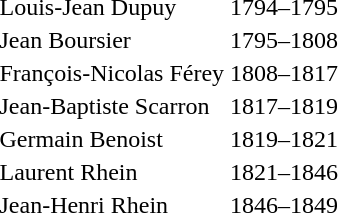<table>
<tr>
<td>Louis-Jean Dupuy</td>
<td>1794–1795</td>
</tr>
<tr>
<td>Jean Boursier</td>
<td>1795–1808</td>
</tr>
<tr>
<td>François-Nicolas Férey</td>
<td>1808–1817</td>
</tr>
<tr>
<td>Jean-Baptiste Scarron</td>
<td>1817–1819</td>
</tr>
<tr>
<td>Germain Benoist</td>
<td>1819–1821</td>
</tr>
<tr>
<td>Laurent Rhein</td>
<td>1821–1846</td>
</tr>
<tr>
<td>Jean-Henri Rhein</td>
<td>1846–1849</td>
</tr>
</table>
